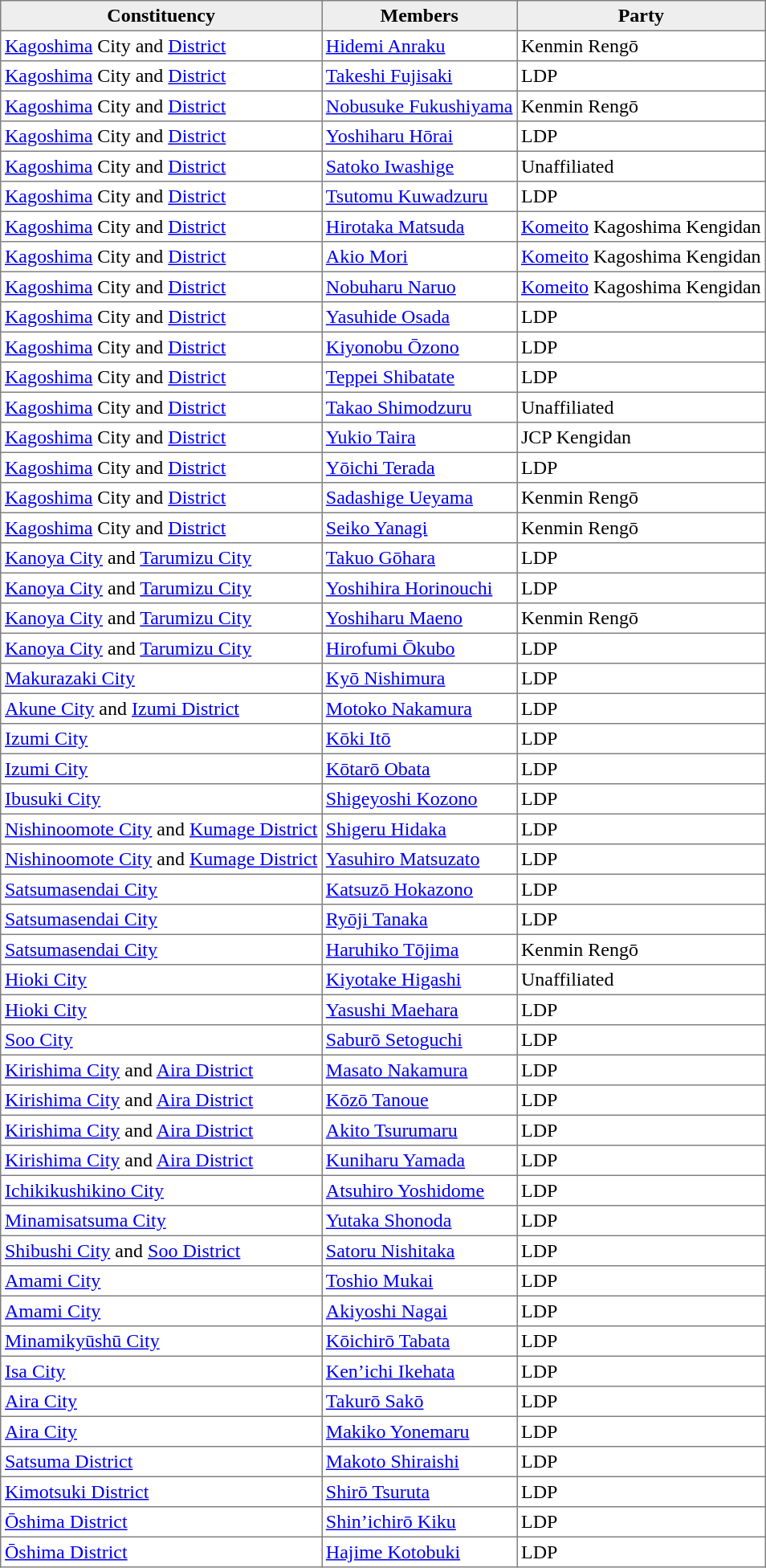<table border="1" frame="box" rules="all" cellspacing="0" cellpadding="3">
<tr style="background:#eee">
<th>Constituency</th>
<th>Members</th>
<th>Party</th>
</tr>
<tr>
<td><a href='#'>Kagoshima</a> City and <a href='#'>District</a></td>
<td><a href='#'>Hidemi Anraku</a></td>
<td>Kenmin Rengō</td>
</tr>
<tr>
<td><a href='#'>Kagoshima</a> City and <a href='#'>District</a></td>
<td><a href='#'>Takeshi Fujisaki</a></td>
<td>LDP</td>
</tr>
<tr>
<td><a href='#'>Kagoshima</a> City and <a href='#'>District</a></td>
<td><a href='#'>Nobusuke Fukushiyama</a></td>
<td>Kenmin Rengō</td>
</tr>
<tr>
<td><a href='#'>Kagoshima</a> City and <a href='#'>District</a></td>
<td><a href='#'>Yoshiharu Hōrai</a></td>
<td>LDP</td>
</tr>
<tr>
<td><a href='#'>Kagoshima</a> City and <a href='#'>District</a></td>
<td><a href='#'>Satoko Iwashige</a></td>
<td>Unaffiliated</td>
</tr>
<tr>
<td><a href='#'>Kagoshima</a> City and <a href='#'>District</a></td>
<td><a href='#'>Tsutomu Kuwadzuru</a></td>
<td>LDP</td>
</tr>
<tr>
<td><a href='#'>Kagoshima</a> City and <a href='#'>District</a></td>
<td><a href='#'>Hirotaka Matsuda</a></td>
<td><a href='#'>Komeito</a> Kagoshima Kengidan</td>
</tr>
<tr>
<td><a href='#'>Kagoshima</a> City and <a href='#'>District</a></td>
<td><a href='#'>Akio Mori</a></td>
<td><a href='#'>Komeito</a> Kagoshima Kengidan</td>
</tr>
<tr>
<td><a href='#'>Kagoshima</a> City and <a href='#'>District</a></td>
<td><a href='#'>Nobuharu Naruo</a></td>
<td><a href='#'>Komeito</a> Kagoshima Kengidan</td>
</tr>
<tr>
<td><a href='#'>Kagoshima</a> City and <a href='#'>District</a></td>
<td><a href='#'>Yasuhide Osada</a></td>
<td>LDP</td>
</tr>
<tr>
<td><a href='#'>Kagoshima</a> City and <a href='#'>District</a></td>
<td><a href='#'>Kiyonobu Ōzono</a></td>
<td>LDP</td>
</tr>
<tr>
<td><a href='#'>Kagoshima</a> City and <a href='#'>District</a></td>
<td><a href='#'>Teppei Shibatate</a></td>
<td>LDP</td>
</tr>
<tr>
<td><a href='#'>Kagoshima</a> City and <a href='#'>District</a></td>
<td><a href='#'>Takao Shimodzuru</a></td>
<td>Unaffiliated</td>
</tr>
<tr>
<td><a href='#'>Kagoshima</a> City and <a href='#'>District</a></td>
<td><a href='#'>Yukio Taira</a></td>
<td>JCP Kengidan</td>
</tr>
<tr>
<td><a href='#'>Kagoshima</a> City and <a href='#'>District</a></td>
<td><a href='#'>Yōichi Terada</a></td>
<td>LDP</td>
</tr>
<tr>
<td><a href='#'>Kagoshima</a> City and <a href='#'>District</a></td>
<td><a href='#'>Sadashige Ueyama</a></td>
<td>Kenmin Rengō</td>
</tr>
<tr>
<td><a href='#'>Kagoshima</a> City and <a href='#'>District</a></td>
<td><a href='#'>Seiko Yanagi</a></td>
<td>Kenmin Rengō</td>
</tr>
<tr>
<td><a href='#'>Kanoya City</a> and <a href='#'>Tarumizu City</a></td>
<td><a href='#'>Takuo Gōhara</a></td>
<td>LDP</td>
</tr>
<tr>
<td><a href='#'>Kanoya City</a> and <a href='#'>Tarumizu City</a></td>
<td><a href='#'>Yoshihira Horinouchi</a></td>
<td>LDP</td>
</tr>
<tr>
<td><a href='#'>Kanoya City</a> and <a href='#'>Tarumizu City</a></td>
<td><a href='#'>Yoshiharu Maeno</a></td>
<td>Kenmin Rengō</td>
</tr>
<tr>
<td><a href='#'>Kanoya City</a> and <a href='#'>Tarumizu City</a></td>
<td><a href='#'>Hirofumi Ōkubo</a></td>
<td>LDP</td>
</tr>
<tr>
<td><a href='#'>Makurazaki City</a></td>
<td><a href='#'>Kyō Nishimura</a></td>
<td>LDP</td>
</tr>
<tr>
<td><a href='#'>Akune City</a> and <a href='#'>Izumi District</a></td>
<td><a href='#'>Motoko Nakamura</a></td>
<td>LDP</td>
</tr>
<tr>
<td><a href='#'>Izumi City</a></td>
<td><a href='#'>Kōki Itō</a></td>
<td>LDP</td>
</tr>
<tr>
<td><a href='#'>Izumi City</a></td>
<td><a href='#'>Kōtarō Obata</a></td>
<td>LDP</td>
</tr>
<tr>
<td><a href='#'>Ibusuki City</a></td>
<td><a href='#'>Shigeyoshi Kozono</a></td>
<td>LDP</td>
</tr>
<tr>
<td><a href='#'>Nishinoomote City</a> and <a href='#'>Kumage District</a></td>
<td><a href='#'>Shigeru Hidaka</a></td>
<td>LDP</td>
</tr>
<tr>
<td><a href='#'>Nishinoomote City</a> and <a href='#'>Kumage District</a></td>
<td><a href='#'>Yasuhiro Matsuzato</a></td>
<td>LDP</td>
</tr>
<tr>
<td><a href='#'>Satsumasendai City</a></td>
<td><a href='#'>Katsuzō Hokazono</a></td>
<td>LDP</td>
</tr>
<tr>
<td><a href='#'>Satsumasendai City</a></td>
<td><a href='#'>Ryōji Tanaka</a></td>
<td>LDP</td>
</tr>
<tr>
<td><a href='#'>Satsumasendai City</a></td>
<td><a href='#'>Haruhiko Tōjima</a></td>
<td>Kenmin Rengō</td>
</tr>
<tr>
<td><a href='#'>Hioki City</a></td>
<td><a href='#'>Kiyotake Higashi</a></td>
<td>Unaffiliated</td>
</tr>
<tr>
<td><a href='#'>Hioki City</a></td>
<td><a href='#'>Yasushi Maehara</a></td>
<td>LDP</td>
</tr>
<tr>
<td><a href='#'>Soo City</a></td>
<td><a href='#'>Saburō Setoguchi</a></td>
<td>LDP</td>
</tr>
<tr>
<td><a href='#'>Kirishima City</a> and <a href='#'>Aira District</a></td>
<td><a href='#'>Masato Nakamura</a></td>
<td>LDP</td>
</tr>
<tr>
<td><a href='#'>Kirishima City</a> and <a href='#'>Aira District</a></td>
<td><a href='#'>Kōzō Tanoue</a></td>
<td>LDP</td>
</tr>
<tr>
<td><a href='#'>Kirishima City</a> and <a href='#'>Aira District</a></td>
<td><a href='#'>Akito Tsurumaru</a></td>
<td>LDP</td>
</tr>
<tr>
<td><a href='#'>Kirishima City</a> and <a href='#'>Aira District</a></td>
<td><a href='#'>Kuniharu Yamada</a></td>
<td>LDP</td>
</tr>
<tr>
<td><a href='#'>Ichikikushikino City</a></td>
<td><a href='#'>Atsuhiro Yoshidome</a></td>
<td>LDP</td>
</tr>
<tr>
<td><a href='#'>Minamisatsuma City</a></td>
<td><a href='#'>Yutaka Shonoda</a></td>
<td>LDP</td>
</tr>
<tr>
<td><a href='#'>Shibushi City</a> and <a href='#'>Soo District</a></td>
<td><a href='#'>Satoru Nishitaka</a></td>
<td>LDP</td>
</tr>
<tr>
<td><a href='#'>Amami City</a></td>
<td><a href='#'>Toshio Mukai</a></td>
<td>LDP</td>
</tr>
<tr>
<td><a href='#'>Amami City</a></td>
<td><a href='#'>Akiyoshi Nagai</a></td>
<td>LDP</td>
</tr>
<tr>
<td><a href='#'>Minamikyūshū City</a></td>
<td><a href='#'>Kōichirō Tabata</a></td>
<td>LDP</td>
</tr>
<tr>
<td><a href='#'>Isa City</a></td>
<td><a href='#'>Ken’ichi Ikehata</a></td>
<td>LDP</td>
</tr>
<tr>
<td><a href='#'>Aira City</a></td>
<td><a href='#'>Takurō Sakō</a></td>
<td>LDP</td>
</tr>
<tr>
<td><a href='#'>Aira City</a></td>
<td><a href='#'>Makiko Yonemaru</a></td>
<td>LDP</td>
</tr>
<tr>
<td><a href='#'>Satsuma District</a></td>
<td><a href='#'>Makoto Shiraishi</a></td>
<td>LDP</td>
</tr>
<tr>
<td><a href='#'>Kimotsuki District</a></td>
<td><a href='#'>Shirō Tsuruta</a></td>
<td>LDP</td>
</tr>
<tr>
<td><a href='#'>Ōshima District</a></td>
<td><a href='#'>Shin’ichirō Kiku</a></td>
<td>LDP</td>
</tr>
<tr>
<td><a href='#'>Ōshima District</a></td>
<td><a href='#'>Hajime Kotobuki</a></td>
<td>LDP</td>
</tr>
</table>
